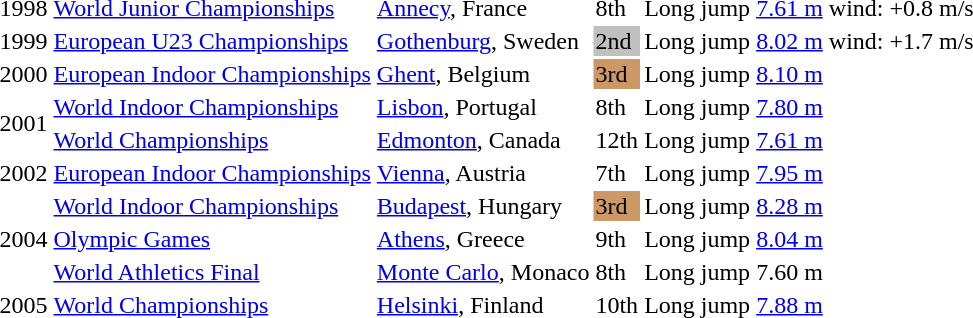<table>
<tr>
<td>1998</td>
<td><a href='#'>World Junior Championships</a></td>
<td><a href='#'>Annecy</a>, France</td>
<td>8th</td>
<td>Long jump</td>
<td><a href='#'>7.61 m</a></td>
<td>wind: +0.8 m/s</td>
</tr>
<tr>
<td>1999</td>
<td><a href='#'>European U23 Championships</a></td>
<td><a href='#'>Gothenburg</a>, Sweden</td>
<td bgcolor=silver>2nd</td>
<td>Long jump</td>
<td><a href='#'>8.02 m</a></td>
<td>wind: +1.7 m/s</td>
</tr>
<tr>
<td>2000</td>
<td><a href='#'>European Indoor Championships</a></td>
<td><a href='#'>Ghent</a>, Belgium</td>
<td bgcolor="cc9966">3rd</td>
<td>Long jump</td>
<td><a href='#'>8.10 m</a></td>
</tr>
<tr>
<td rowspan=2>2001</td>
<td><a href='#'>World Indoor Championships</a></td>
<td><a href='#'>Lisbon</a>, Portugal</td>
<td>8th</td>
<td>Long jump</td>
<td><a href='#'>7.80 m</a></td>
</tr>
<tr>
<td><a href='#'>World Championships</a></td>
<td><a href='#'>Edmonton</a>, Canada</td>
<td>12th</td>
<td>Long jump</td>
<td><a href='#'>7.61 m</a></td>
</tr>
<tr>
<td>2002</td>
<td><a href='#'>European Indoor Championships</a></td>
<td><a href='#'>Vienna</a>, Austria</td>
<td>7th</td>
<td>Long jump</td>
<td><a href='#'>7.95 m</a></td>
</tr>
<tr>
<td rowspan=3>2004</td>
<td><a href='#'>World Indoor Championships</a></td>
<td><a href='#'>Budapest</a>, Hungary</td>
<td bgcolor="cc9966">3rd</td>
<td>Long jump</td>
<td><a href='#'>8.28 m</a></td>
</tr>
<tr>
<td><a href='#'>Olympic Games</a></td>
<td><a href='#'>Athens</a>, Greece</td>
<td>9th</td>
<td>Long jump</td>
<td><a href='#'>8.04 m</a></td>
</tr>
<tr>
<td><a href='#'>World Athletics Final</a></td>
<td><a href='#'>Monte Carlo</a>, Monaco</td>
<td>8th</td>
<td>Long jump</td>
<td>7.60 m</td>
</tr>
<tr>
<td>2005</td>
<td><a href='#'>World Championships</a></td>
<td><a href='#'>Helsinki</a>, Finland</td>
<td>10th</td>
<td>Long jump</td>
<td><a href='#'>7.88 m</a></td>
</tr>
</table>
